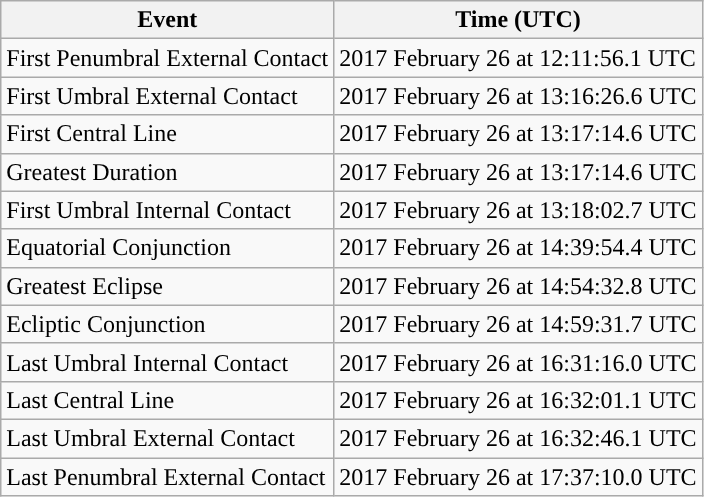<table class="wikitable">
<tr>
<th>Event</th>
<th>Time (UTC)</th>
</tr>
<tr>
<td>First Penumbral External Contact</td>
<td>2017 February 26 at 12:11:56.1 UTC</td>
</tr>
<tr>
<td>First Umbral External Contact</td>
<td>2017 February 26 at 13:16:26.6 UTC</td>
</tr>
<tr>
<td>First Central Line</td>
<td>2017 February 26 at 13:17:14.6 UTC</td>
</tr>
<tr>
<td>Greatest Duration</td>
<td>2017 February 26 at 13:17:14.6 UTC</td>
</tr>
<tr>
<td>First Umbral Internal Contact</td>
<td>2017 February 26 at 13:18:02.7 UTC</td>
</tr>
<tr>
<td>Equatorial Conjunction</td>
<td>2017 February 26 at 14:39:54.4 UTC</td>
</tr>
<tr>
<td>Greatest Eclipse</td>
<td>2017 February 26 at 14:54:32.8 UTC</td>
</tr>
<tr>
<td>Ecliptic Conjunction</td>
<td>2017 February 26 at 14:59:31.7 UTC</td>
</tr>
<tr>
<td>Last Umbral Internal Contact</td>
<td>2017 February 26 at 16:31:16.0 UTC</td>
</tr>
<tr>
<td>Last Central Line</td>
<td>2017 February 26 at 16:32:01.1 UTC</td>
</tr>
<tr>
<td>Last Umbral External Contact</td>
<td>2017 February 26 at 16:32:46.1 UTC</td>
</tr>
<tr>
<td>Last Penumbral External Contact</td>
<td>2017 February 26 at 17:37:10.0 UTC</td>
</tr>
</table>
